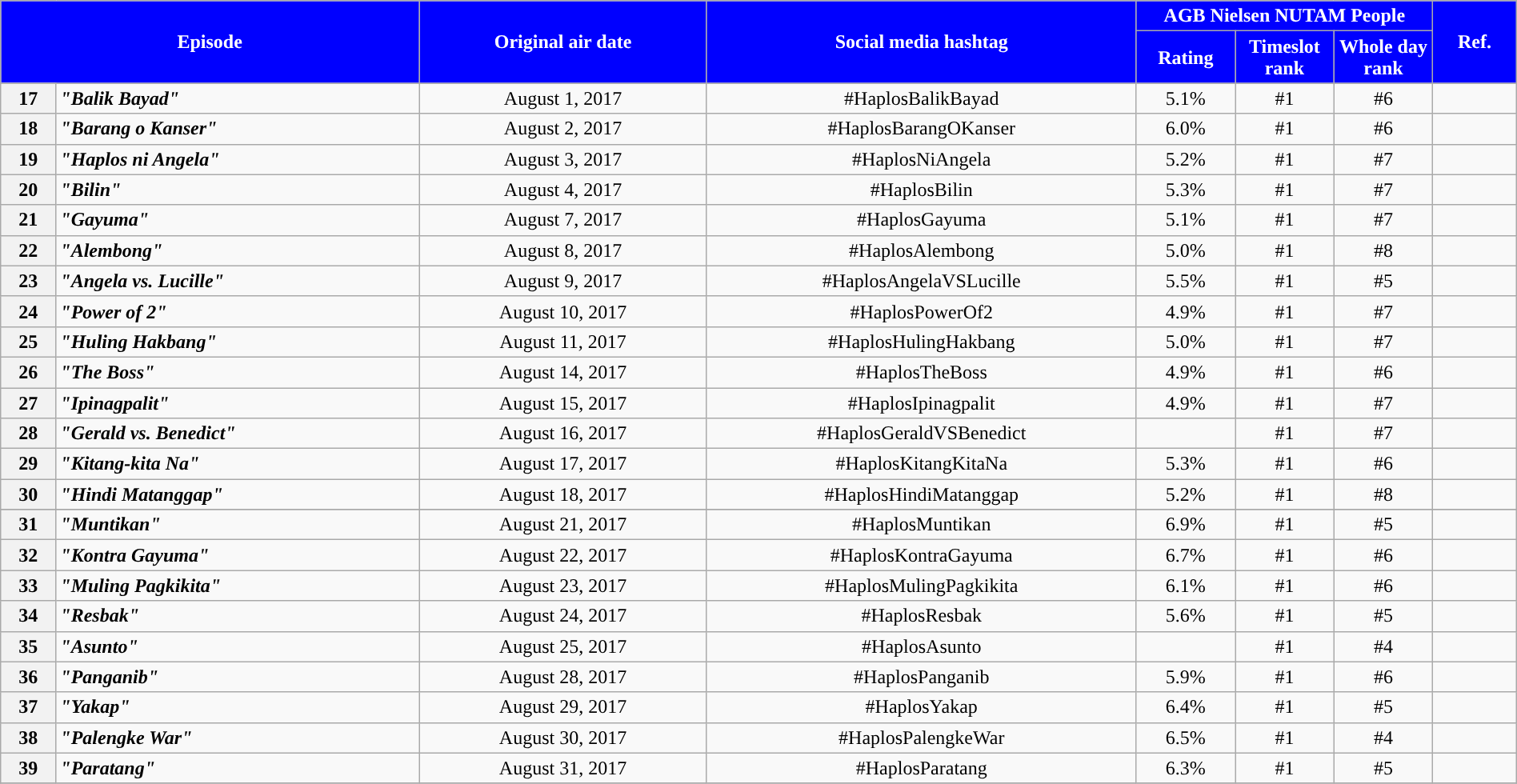<table class="wikitable" style="text-align:center; font-size:100%; line-height:18px;"  width="100%">
<tr>
<th colspan="2" rowspan="2" style="background-color:#0000FF; color:#ffffff;">Episode</th>
<th style="background:#0000FF; color:white" rowspan="2">Original air date</th>
<th style="background:#0000FF; color:white" rowspan="2">Social media hashtag</th>
<th style="background-color:#0000FF; color:#ffffff;" colspan="3">AGB Nielsen NUTAM People</th>
<th style="background-color:#0000FF; color:#ffffff;" rowspan="2">Ref.</th>
</tr>
<tr>
<th style="background-color:#0000FF; width:75px; color:#ffffff;">Rating</th>
<th style="background-color:#0000FF; width:75px; color:#ffffff;">Timeslot<br>rank</th>
<th style="background-color:#0000FF; width:75px; color:#ffffff;">Whole day<br>rank</th>
</tr>
<tr>
<th>17</th>
<td style="text-align: left;"><strong><em>"Balik Bayad"</em></strong></td>
<td>August 1, 2017</td>
<td>#HaplosBalikBayad</td>
<td>5.1%</td>
<td>#1</td>
<td>#6</td>
<td></td>
</tr>
<tr>
<th>18</th>
<td style="text-align: left;"><strong><em>"Barang o Kanser"</em></strong></td>
<td>August 2, 2017</td>
<td>#HaplosBarangOKanser</td>
<td>6.0%</td>
<td>#1</td>
<td>#6</td>
<td></td>
</tr>
<tr>
<th>19</th>
<td style="text-align: left;"><strong><em>"Haplos ni Angela"</em></strong></td>
<td>August 3, 2017</td>
<td>#HaplosNiAngela</td>
<td>5.2%</td>
<td>#1</td>
<td>#7</td>
<td></td>
</tr>
<tr>
<th>20</th>
<td style="text-align: left;"><strong><em>"Bilin"</em></strong></td>
<td>August 4, 2017</td>
<td>#HaplosBilin</td>
<td>5.3%</td>
<td>#1</td>
<td>#7</td>
<td></td>
</tr>
<tr>
<th>21</th>
<td style="text-align: left;"><strong><em>"Gayuma"</em></strong></td>
<td>August 7, 2017</td>
<td>#HaplosGayuma</td>
<td>5.1%</td>
<td>#1</td>
<td>#7</td>
<td></td>
</tr>
<tr>
<th>22</th>
<td style="text-align: left;"><strong><em>"Alembong"</em></strong></td>
<td>August 8, 2017</td>
<td>#HaplosAlembong</td>
<td>5.0%</td>
<td>#1</td>
<td>#8</td>
<td></td>
</tr>
<tr>
<th>23</th>
<td style="text-align: left;"><strong><em>"Angela vs. Lucille"</em></strong></td>
<td>August 9, 2017</td>
<td>#HaplosAngelaVSLucille</td>
<td>5.5%</td>
<td>#1</td>
<td>#5</td>
<td></td>
</tr>
<tr>
<th>24</th>
<td style="text-align: left;"><strong><em>"Power of 2"</em></strong></td>
<td>August 10, 2017</td>
<td>#HaplosPowerOf2</td>
<td>4.9%</td>
<td>#1</td>
<td>#7</td>
<td></td>
</tr>
<tr>
<th>25</th>
<td style="text-align: left;"><strong><em>"Huling Hakbang"</em></strong></td>
<td>August 11, 2017</td>
<td>#HaplosHulingHakbang</td>
<td>5.0%</td>
<td>#1</td>
<td>#7</td>
<td></td>
</tr>
<tr>
<th>26</th>
<td style="text-align: left;"><strong><em>"The Boss"</em></strong></td>
<td>August 14, 2017</td>
<td>#HaplosTheBoss</td>
<td>4.9%</td>
<td>#1</td>
<td>#6</td>
<td></td>
</tr>
<tr>
<th>27</th>
<td style="text-align: left;"><strong><em>"Ipinagpalit"</em></strong></td>
<td>August 15, 2017</td>
<td>#HaplosIpinagpalit</td>
<td>4.9%</td>
<td>#1</td>
<td>#7</td>
<td></td>
</tr>
<tr>
<th>28</th>
<td style="text-align: left;"><strong><em>"Gerald vs. Benedict"</em></strong></td>
<td>August 16, 2017</td>
<td>#HaplosGeraldVSBenedict</td>
<td></td>
<td>#1</td>
<td>#7</td>
<td></td>
</tr>
<tr>
<th>29</th>
<td style="text-align: left;"><strong><em>"Kitang-kita Na"</em></strong></td>
<td>August 17, 2017</td>
<td>#HaplosKitangKitaNa</td>
<td>5.3%</td>
<td>#1</td>
<td>#6</td>
<td></td>
</tr>
<tr>
<th>30</th>
<td style="text-align: left;"><strong><em>"Hindi Matanggap"</em></strong></td>
<td>August 18, 2017</td>
<td>#HaplosHindiMatanggap</td>
<td>5.2%</td>
<td>#1</td>
<td>#8</td>
<td></td>
</tr>
<tr>
</tr>
<tr>
<th>31</th>
<td style="text-align: left;"><strong><em>"Muntikan"</em></strong></td>
<td>August 21, 2017</td>
<td>#HaplosMuntikan</td>
<td>6.9%</td>
<td>#1</td>
<td>#5</td>
<td></td>
</tr>
<tr>
<th>32</th>
<td style="text-align: left;"><strong><em>"Kontra Gayuma"</em></strong></td>
<td>August 22, 2017</td>
<td>#HaplosKontraGayuma</td>
<td>6.7%</td>
<td>#1</td>
<td>#6</td>
<td></td>
</tr>
<tr>
<th>33</th>
<td style="text-align: left;"><strong><em>"Muling Pagkikita"</em></strong></td>
<td>August 23, 2017</td>
<td>#HaplosMulingPagkikita</td>
<td>6.1%</td>
<td>#1</td>
<td>#6</td>
<td></td>
</tr>
<tr>
<th>34</th>
<td style="text-align: left;"><strong><em>"Resbak"</em></strong></td>
<td>August 24, 2017</td>
<td>#HaplosResbak</td>
<td>5.6%</td>
<td>#1</td>
<td>#5</td>
<td></td>
</tr>
<tr>
<th>35</th>
<td style="text-align: left;"><strong><em>"Asunto"</em></strong></td>
<td>August 25, 2017</td>
<td>#HaplosAsunto</td>
<td></td>
<td>#1</td>
<td>#4</td>
<td></td>
</tr>
<tr>
<th>36</th>
<td style="text-align: left;"><strong><em>"Panganib"</em></strong></td>
<td>August 28, 2017</td>
<td>#HaplosPanganib</td>
<td>5.9%</td>
<td>#1</td>
<td>#6</td>
<td></td>
</tr>
<tr>
<th>37</th>
<td style="text-align: left;"><strong><em>"Yakap"</em></strong></td>
<td>August 29, 2017</td>
<td>#HaplosYakap</td>
<td>6.4%</td>
<td>#1</td>
<td>#5</td>
<td></td>
</tr>
<tr>
<th>38</th>
<td style="text-align: left;"><strong><em>"Palengke War"</em></strong></td>
<td>August 30, 2017</td>
<td>#HaplosPalengkeWar</td>
<td>6.5%</td>
<td>#1</td>
<td>#4</td>
<td></td>
</tr>
<tr>
<th>39</th>
<td style="text-align: left;"><strong><em>"Paratang"</em></strong></td>
<td>August 31, 2017</td>
<td>#HaplosParatang</td>
<td>6.3%</td>
<td>#1</td>
<td>#5</td>
<td></td>
</tr>
<tr>
</tr>
</table>
